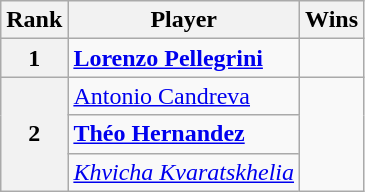<table class="wikitable plainrowheaders sortable" style="border-collapse:collapse">
<tr>
<th scope=col>Rank</th>
<th scope=col>Player</th>
<th scope=col>Wins</th>
</tr>
<tr>
<th>1</th>
<td> <strong><a href='#'>Lorenzo Pellegrini</a></strong></td>
<td align="center"></td>
</tr>
<tr>
<th rowspan="3">2</th>
<td> <a href='#'>Antonio Candreva</a></td>
<td rowspan="3" align="center"></td>
</tr>
<tr>
<td> <strong><a href='#'>Théo Hernandez</a></strong></td>
</tr>
<tr>
<td> <em><a href='#'>Khvicha Kvaratskhelia</a></em></td>
</tr>
</table>
